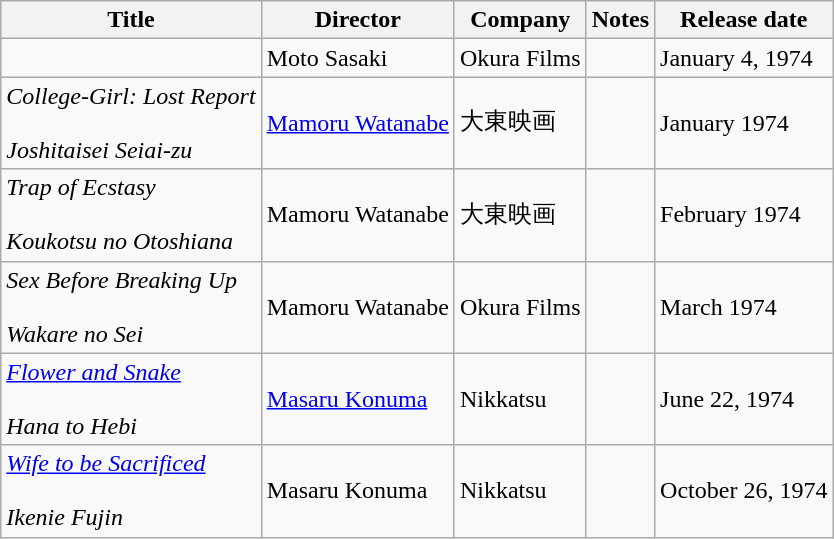<table class="wikitable">
<tr>
<th>Title</th>
<th>Director</th>
<th>Company</th>
<th>Notes</th>
<th>Release date</th>
</tr>
<tr>
<td></td>
<td>Moto Sasaki</td>
<td>Okura Films</td>
<td><sup></sup></td>
<td>January 4, 1974</td>
</tr>
<tr>
<td><em>College-Girl: Lost Report</em><br><br><em>Joshitaisei Seiai-zu</em></td>
<td><a href='#'>Mamoru Watanabe</a></td>
<td>大東映画</td>
<td><sup></sup></td>
<td>January 1974</td>
</tr>
<tr>
<td><em>Trap of Ecstasy</em><br><br><em>Koukotsu no Otoshiana</em></td>
<td>Mamoru Watanabe</td>
<td>大東映画</td>
<td><sup></sup></td>
<td>February 1974</td>
</tr>
<tr>
<td><em>Sex Before Breaking Up</em><br><br><em>Wakare no Sei</em></td>
<td>Mamoru Watanabe</td>
<td>Okura Films</td>
<td><sup></sup></td>
<td>March 1974</td>
</tr>
<tr>
<td><em><a href='#'>Flower and Snake</a></em><br><br><em>Hana to Hebi</em></td>
<td><a href='#'>Masaru Konuma</a></td>
<td>Nikkatsu</td>
<td><sup></sup></td>
<td>June 22, 1974</td>
</tr>
<tr>
<td><em><a href='#'>Wife to be Sacrificed</a></em><br><br><em>Ikenie Fujin</em></td>
<td>Masaru Konuma</td>
<td>Nikkatsu</td>
<td><sup></sup></td>
<td>October 26, 1974</td>
</tr>
</table>
